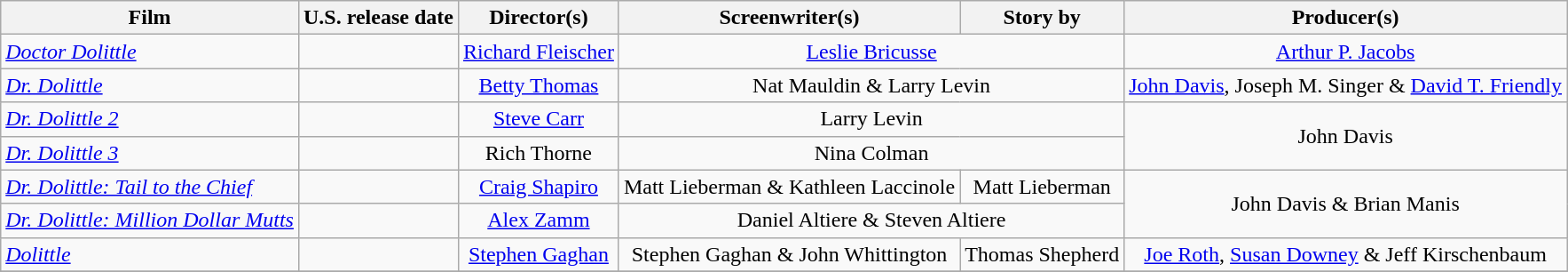<table class="wikitable plainrowheaders" style="text-align:center;">
<tr>
<th>Film</th>
<th>U.S. release date</th>
<th>Director(s)</th>
<th>Screenwriter(s)</th>
<th>Story by</th>
<th>Producer(s)</th>
</tr>
<tr>
<td style="text-align:left"><em><a href='#'>Doctor Dolittle</a></em></td>
<td style="text-align:left"></td>
<td><a href='#'>Richard Fleischer</a></td>
<td colspan="2"><a href='#'>Leslie Bricusse</a></td>
<td><a href='#'>Arthur P. Jacobs</a></td>
</tr>
<tr>
<td style="text-align:left"><em><a href='#'>Dr. Dolittle</a></em></td>
<td style="text-align:left"></td>
<td><a href='#'>Betty Thomas</a></td>
<td colspan="2">Nat Mauldin & Larry Levin</td>
<td><a href='#'>John Davis</a>, Joseph M. Singer & <a href='#'>David T. Friendly</a></td>
</tr>
<tr>
<td style="text-align:left"><em><a href='#'>Dr. Dolittle 2</a></em></td>
<td style="text-align:left"></td>
<td><a href='#'>Steve Carr</a></td>
<td colspan="2">Larry Levin</td>
<td rowspan="2">John Davis</td>
</tr>
<tr>
<td style="text-align:left"><em><a href='#'>Dr. Dolittle 3</a></em></td>
<td style="text-align:left"></td>
<td>Rich Thorne</td>
<td colspan="2">Nina Colman</td>
</tr>
<tr>
<td style="text-align:left"><em><a href='#'>Dr. Dolittle: Tail to the Chief</a></em></td>
<td style="text-align:left"></td>
<td><a href='#'>Craig Shapiro</a></td>
<td>Matt Lieberman & Kathleen Laccinole</td>
<td>Matt Lieberman</td>
<td rowspan="2">John Davis & Brian Manis</td>
</tr>
<tr>
<td style="text-align:left"><em><a href='#'>Dr. Dolittle: Million Dollar Mutts</a></em></td>
<td style="text-align:left"></td>
<td><a href='#'>Alex Zamm</a></td>
<td colspan="2">Daniel Altiere & Steven Altiere</td>
</tr>
<tr>
<td style="text-align:left"><em><a href='#'>Dolittle</a></em></td>
<td style="text-align:left"></td>
<td><a href='#'>Stephen Gaghan</a></td>
<td>Stephen Gaghan & John Whittington</td>
<td>Thomas Shepherd</td>
<td><a href='#'>Joe Roth</a>, <a href='#'>Susan Downey</a> & Jeff Kirschenbaum</td>
</tr>
<tr>
</tr>
</table>
